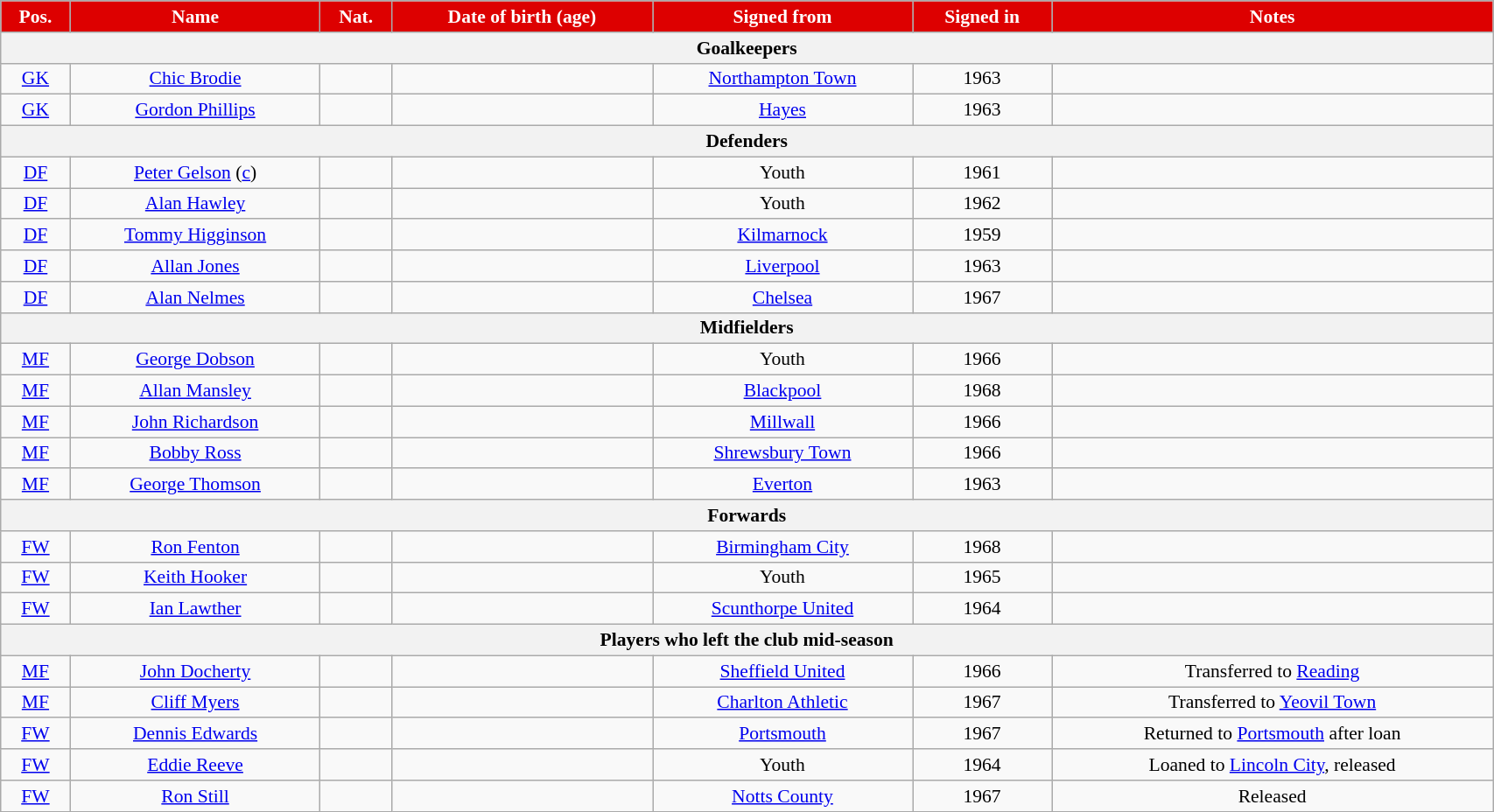<table class="wikitable"  style="text-align:center; font-size:90%; width:90%;">
<tr>
<th style="background:#d00; color:white; text-align:center;">Pos.</th>
<th style="background:#d00; color:white; text-align:center;">Name</th>
<th style="background:#d00; color:white; text-align:center;">Nat.</th>
<th style="background:#d00; color:white; text-align:center;">Date of birth (age)</th>
<th style="background:#d00; color:white; text-align:center;">Signed from</th>
<th style="background:#d00; color:white; text-align:center;">Signed in</th>
<th style="background:#d00; color:white; text-align:center;">Notes</th>
</tr>
<tr>
<th colspan="7">Goalkeepers</th>
</tr>
<tr>
<td><a href='#'>GK</a></td>
<td><a href='#'>Chic Brodie</a></td>
<td></td>
<td></td>
<td><a href='#'>Northampton Town</a></td>
<td>1963</td>
<td></td>
</tr>
<tr>
<td><a href='#'>GK</a></td>
<td><a href='#'>Gordon Phillips</a></td>
<td></td>
<td></td>
<td><a href='#'>Hayes</a></td>
<td>1963</td>
<td></td>
</tr>
<tr>
<th colspan="7">Defenders</th>
</tr>
<tr>
<td><a href='#'>DF</a></td>
<td><a href='#'>Peter Gelson</a> (<a href='#'>c</a>)</td>
<td></td>
<td></td>
<td>Youth</td>
<td>1961</td>
<td></td>
</tr>
<tr>
<td><a href='#'>DF</a></td>
<td><a href='#'>Alan Hawley</a></td>
<td></td>
<td></td>
<td>Youth</td>
<td>1962</td>
<td></td>
</tr>
<tr>
<td><a href='#'>DF</a></td>
<td><a href='#'>Tommy Higginson</a></td>
<td></td>
<td></td>
<td><a href='#'>Kilmarnock</a></td>
<td>1959</td>
<td></td>
</tr>
<tr>
<td><a href='#'>DF</a></td>
<td><a href='#'>Allan Jones</a></td>
<td></td>
<td></td>
<td><a href='#'>Liverpool</a></td>
<td>1963</td>
<td></td>
</tr>
<tr>
<td><a href='#'>DF</a></td>
<td><a href='#'>Alan Nelmes</a></td>
<td></td>
<td></td>
<td><a href='#'>Chelsea</a></td>
<td>1967</td>
<td></td>
</tr>
<tr>
<th colspan="7">Midfielders</th>
</tr>
<tr>
<td><a href='#'>MF</a></td>
<td><a href='#'>George Dobson</a></td>
<td></td>
<td></td>
<td>Youth</td>
<td>1966</td>
<td></td>
</tr>
<tr>
<td><a href='#'>MF</a></td>
<td><a href='#'>Allan Mansley</a></td>
<td></td>
<td></td>
<td><a href='#'>Blackpool</a></td>
<td>1968</td>
<td></td>
</tr>
<tr>
<td><a href='#'>MF</a></td>
<td><a href='#'>John Richardson</a></td>
<td></td>
<td></td>
<td><a href='#'>Millwall</a></td>
<td>1966</td>
<td></td>
</tr>
<tr>
<td><a href='#'>MF</a></td>
<td><a href='#'>Bobby Ross</a></td>
<td></td>
<td></td>
<td><a href='#'>Shrewsbury Town</a></td>
<td>1966</td>
<td></td>
</tr>
<tr>
<td><a href='#'>MF</a></td>
<td><a href='#'>George Thomson</a></td>
<td></td>
<td></td>
<td><a href='#'>Everton</a></td>
<td>1963</td>
<td></td>
</tr>
<tr>
<th colspan="7">Forwards</th>
</tr>
<tr>
<td><a href='#'>FW</a></td>
<td><a href='#'>Ron Fenton</a></td>
<td></td>
<td></td>
<td><a href='#'>Birmingham City</a></td>
<td>1968</td>
<td></td>
</tr>
<tr>
<td><a href='#'>FW</a></td>
<td><a href='#'>Keith Hooker</a></td>
<td></td>
<td></td>
<td>Youth</td>
<td>1965</td>
<td></td>
</tr>
<tr>
<td><a href='#'>FW</a></td>
<td><a href='#'>Ian Lawther</a></td>
<td></td>
<td></td>
<td><a href='#'>Scunthorpe United</a></td>
<td>1964</td>
<td></td>
</tr>
<tr>
<th colspan="7">Players who left the club mid-season</th>
</tr>
<tr>
<td><a href='#'>MF</a></td>
<td><a href='#'>John Docherty</a></td>
<td></td>
<td></td>
<td><a href='#'>Sheffield United</a></td>
<td>1966</td>
<td>Transferred to <a href='#'>Reading</a></td>
</tr>
<tr>
<td><a href='#'>MF</a></td>
<td><a href='#'>Cliff Myers</a></td>
<td></td>
<td></td>
<td><a href='#'>Charlton Athletic</a></td>
<td>1967</td>
<td>Transferred to <a href='#'>Yeovil Town</a></td>
</tr>
<tr>
<td><a href='#'>FW</a></td>
<td><a href='#'>Dennis Edwards</a></td>
<td></td>
<td></td>
<td><a href='#'>Portsmouth</a></td>
<td>1967</td>
<td>Returned to <a href='#'>Portsmouth</a> after loan</td>
</tr>
<tr>
<td><a href='#'>FW</a></td>
<td><a href='#'>Eddie Reeve</a></td>
<td></td>
<td></td>
<td>Youth</td>
<td>1964</td>
<td>Loaned to <a href='#'>Lincoln City</a>, released</td>
</tr>
<tr>
<td><a href='#'>FW</a></td>
<td><a href='#'>Ron Still</a></td>
<td></td>
<td></td>
<td><a href='#'>Notts County</a></td>
<td>1967</td>
<td>Released</td>
</tr>
</table>
